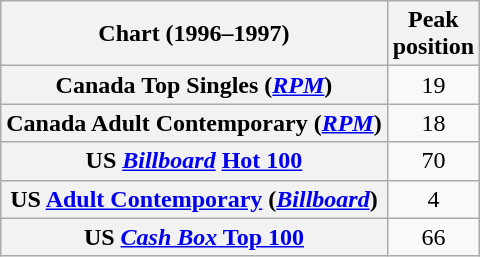<table class="wikitable sortable plainrowheaders" style="text-align:center">
<tr>
<th scope="col">Chart (1996–1997)</th>
<th scope="col">Peak<br>position</th>
</tr>
<tr>
<th scope="row">Canada Top Singles (<em><a href='#'>RPM</a></em>)</th>
<td style="text-align:center;">19</td>
</tr>
<tr>
<th scope="row">Canada Adult Contemporary (<em><a href='#'>RPM</a></em>)</th>
<td>18</td>
</tr>
<tr>
<th scope="row">US <em><a href='#'>Billboard</a></em> <a href='#'>Hot 100</a></th>
<td>70</td>
</tr>
<tr>
<th scope="row">US <a href='#'>Adult Contemporary</a> (<em><a href='#'>Billboard</a></em>)</th>
<td>4</td>
</tr>
<tr>
<th scope="row">US <a href='#'><em>Cash Box</em> Top 100</a></th>
<td>66</td>
</tr>
</table>
